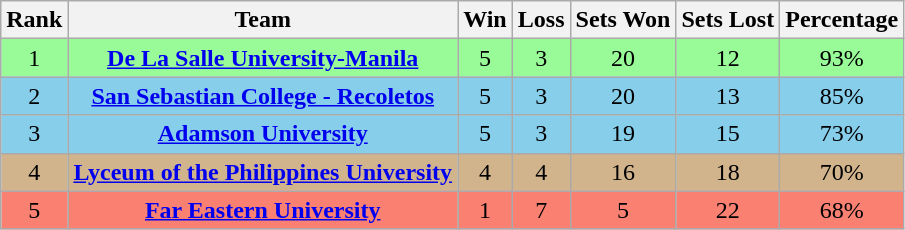<table class="wikitable" align="center"|>
<tr>
<th>Rank</th>
<th>Team</th>
<th>Win</th>
<th>Loss</th>
<th>Sets Won</th>
<th>Sets Lost</th>
<th>Percentage</th>
</tr>
<tr align="center" bgcolor="#98fb98">
<td align="center">1</td>
<td><strong><a href='#'>De La Salle University-Manila</a></strong></td>
<td>5</td>
<td>3</td>
<td>20</td>
<td>12</td>
<td>93%</td>
</tr>
<tr align="center" bgcolor="skyblue">
<td align="center">2</td>
<td><strong><a href='#'>San Sebastian College - Recoletos</a></strong></td>
<td>5</td>
<td>3</td>
<td>20</td>
<td>13</td>
<td>85%</td>
</tr>
<tr align="center" bgcolor="skyblue">
<td align="center">3</td>
<td><strong><a href='#'>Adamson University</a></strong></td>
<td>5</td>
<td>3</td>
<td>19</td>
<td>15</td>
<td>73%</td>
</tr>
<tr align="center" bgcolor="tan">
<td align="center">4</td>
<td><strong><a href='#'>Lyceum of the Philippines University</a></strong></td>
<td>4</td>
<td>4</td>
<td>16</td>
<td>18</td>
<td>70%</td>
</tr>
<tr align="center" bgcolor="#fa8072">
<td align="center">5</td>
<td><strong><a href='#'>Far Eastern University</a></strong></td>
<td>1</td>
<td>7</td>
<td>5</td>
<td>22</td>
<td>68%</td>
</tr>
</table>
